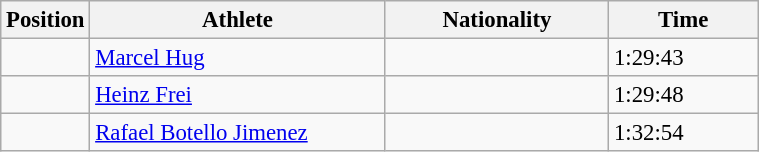<table class="wikitable sortable" border="1"  style="font-size:95%;" width=40%>
<tr>
<th width="10%">Position</th>
<th width="40%">Athlete</th>
<th width="30%">Nationality</th>
<th width="20%">Time</th>
</tr>
<tr>
<td></td>
<td><a href='#'>Marcel Hug</a></td>
<td></td>
<td>1:29:43</td>
</tr>
<tr>
<td></td>
<td><a href='#'>Heinz Frei</a></td>
<td></td>
<td>1:29:48</td>
</tr>
<tr>
<td></td>
<td><a href='#'>Rafael Botello Jimenez</a></td>
<td></td>
<td>1:32:54</td>
</tr>
</table>
